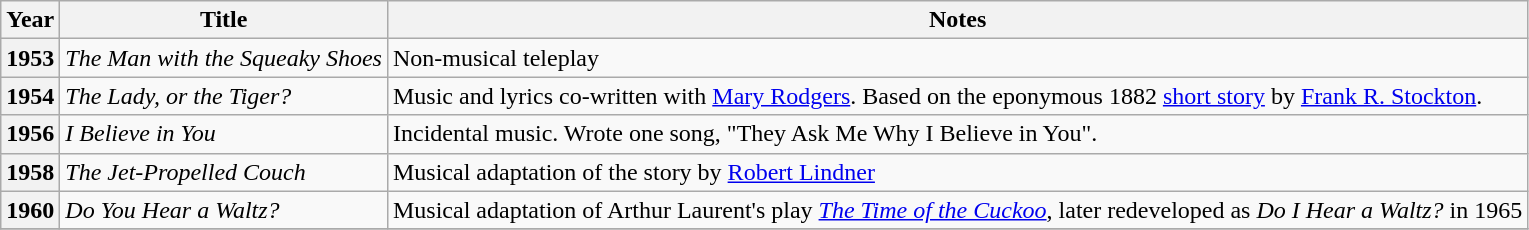<table class="wikitable">
<tr>
<th scope="col">Year</th>
<th scope="col">Title</th>
<th scope="col">Notes</th>
</tr>
<tr>
<th scope="row">1953</th>
<td><em>The Man with the Squeaky Shoes</em></td>
<td>Non-musical teleplay</td>
</tr>
<tr>
<th scope="row">1954</th>
<td><em>The Lady, or the Tiger?</em></td>
<td>Music and lyrics co-written with <a href='#'>Mary Rodgers</a>. Based on the eponymous 1882 <a href='#'>short story</a> by <a href='#'>Frank R. Stockton</a>.</td>
</tr>
<tr>
<th scope="row">1956</th>
<td><em>I Believe in You</em></td>
<td>Incidental music. Wrote one song, "They Ask Me Why I Believe in You".</td>
</tr>
<tr>
<th scope="row">1958</th>
<td><em>The Jet-Propelled Couch</em></td>
<td>Musical adaptation of the story by <a href='#'>Robert Lindner</a></td>
</tr>
<tr>
<th scope="row">1960</th>
<td><em>Do You Hear a Waltz?</em></td>
<td>Musical adaptation of Arthur Laurent's play <em><a href='#'>The Time of the Cuckoo</a></em>, later redeveloped as <em>Do I Hear a Waltz?</em> in 1965</td>
</tr>
<tr>
</tr>
</table>
